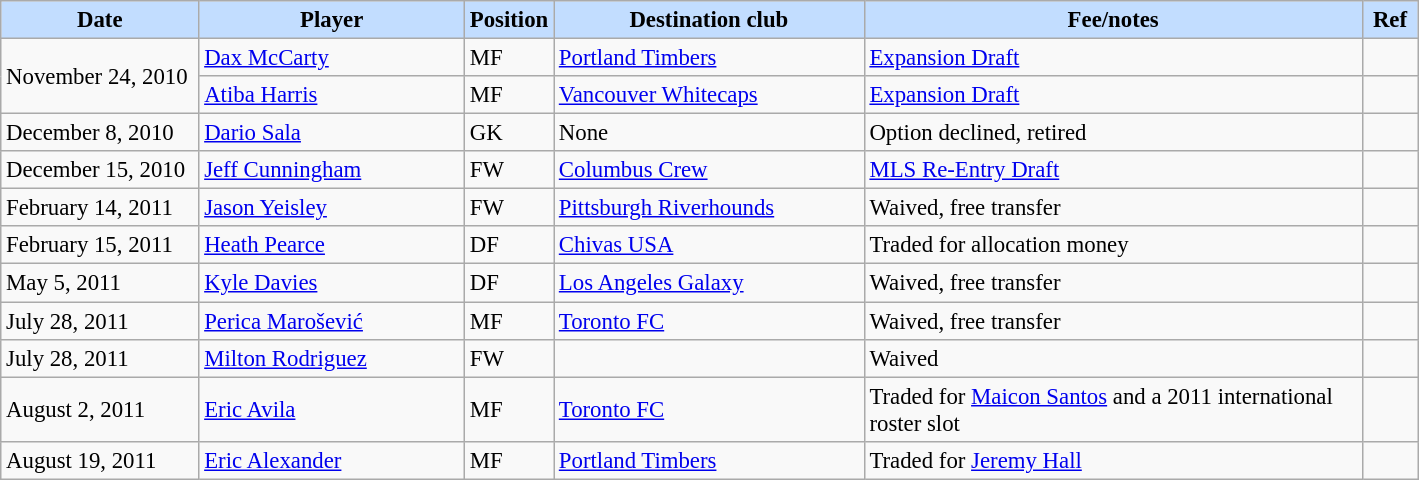<table class="wikitable" style="text-align:left; font-size:95%;">
<tr>
<th style="background:#c2ddff; width:125px;">Date</th>
<th style="background:#c2ddff; width:170px;">Player</th>
<th style="background:#c2ddff; width:50px;">Position</th>
<th style="background:#c2ddff; width:200px;">Destination club</th>
<th style="background:#c2ddff; width:325px;">Fee/notes</th>
<th style="background:#c2ddff; width:30px;">Ref</th>
</tr>
<tr>
<td rowspan="2">November 24, 2010</td>
<td> <a href='#'>Dax McCarty</a></td>
<td>MF</td>
<td> <a href='#'>Portland Timbers</a></td>
<td><a href='#'>Expansion Draft</a></td>
<td></td>
</tr>
<tr>
<td> <a href='#'>Atiba Harris</a></td>
<td>MF</td>
<td> <a href='#'>Vancouver Whitecaps</a></td>
<td><a href='#'>Expansion Draft</a></td>
<td></td>
</tr>
<tr>
<td>December 8, 2010</td>
<td> <a href='#'>Dario Sala</a></td>
<td>GK</td>
<td>None</td>
<td>Option declined, retired</td>
<td></td>
</tr>
<tr>
<td>December 15, 2010</td>
<td> <a href='#'>Jeff Cunningham</a></td>
<td>FW</td>
<td> <a href='#'>Columbus Crew</a></td>
<td><a href='#'>MLS Re-Entry Draft</a></td>
<td></td>
</tr>
<tr>
<td>February 14, 2011</td>
<td> <a href='#'>Jason Yeisley</a></td>
<td>FW</td>
<td> <a href='#'>Pittsburgh Riverhounds</a></td>
<td>Waived, free transfer</td>
<td></td>
</tr>
<tr>
<td>February 15, 2011</td>
<td> <a href='#'>Heath Pearce</a></td>
<td>DF</td>
<td> <a href='#'>Chivas USA</a></td>
<td>Traded for allocation money</td>
<td></td>
</tr>
<tr>
<td>May 5, 2011</td>
<td> <a href='#'>Kyle Davies</a></td>
<td>DF</td>
<td> <a href='#'>Los Angeles Galaxy</a></td>
<td>Waived, free transfer</td>
<td></td>
</tr>
<tr>
<td>July 28, 2011</td>
<td> <a href='#'>Perica Marošević</a></td>
<td>MF</td>
<td> <a href='#'>Toronto FC</a></td>
<td>Waived, free transfer</td>
<td></td>
</tr>
<tr>
<td>July 28, 2011</td>
<td> <a href='#'>Milton Rodriguez</a></td>
<td>FW</td>
<td></td>
<td>Waived</td>
<td></td>
</tr>
<tr>
<td>August 2, 2011</td>
<td> <a href='#'>Eric Avila</a></td>
<td>MF</td>
<td> <a href='#'>Toronto FC</a></td>
<td>Traded for <a href='#'>Maicon Santos</a> and a 2011 international roster slot</td>
<td></td>
</tr>
<tr>
<td>August 19, 2011</td>
<td> <a href='#'>Eric Alexander</a></td>
<td>MF</td>
<td> <a href='#'>Portland Timbers</a></td>
<td>Traded for <a href='#'>Jeremy Hall</a></td>
<td><br></td>
</tr>
</table>
